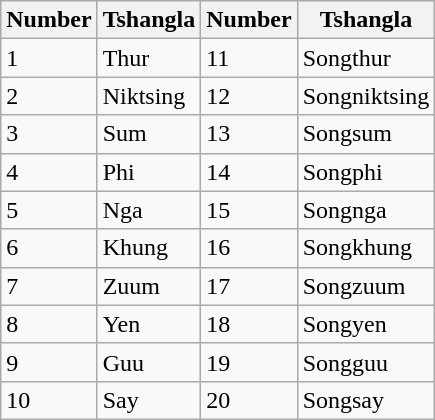<table class="wikitable">
<tr>
<th>Number</th>
<th>Tshangla</th>
<th>Number</th>
<th>Tshangla</th>
</tr>
<tr>
<td>1</td>
<td>Thur</td>
<td>11</td>
<td>Songthur</td>
</tr>
<tr>
<td>2</td>
<td>Niktsing</td>
<td>12</td>
<td>Songniktsing</td>
</tr>
<tr>
<td>3</td>
<td>Sum</td>
<td>13</td>
<td>Songsum</td>
</tr>
<tr>
<td>4</td>
<td>Phi</td>
<td>14</td>
<td>Songphi</td>
</tr>
<tr>
<td>5</td>
<td>Nga</td>
<td>15</td>
<td>Songnga</td>
</tr>
<tr>
<td>6</td>
<td>Khung</td>
<td>16</td>
<td>Songkhung</td>
</tr>
<tr>
<td>7</td>
<td>Zuum</td>
<td>17</td>
<td>Songzuum</td>
</tr>
<tr>
<td>8</td>
<td>Yen</td>
<td>18</td>
<td>Songyen</td>
</tr>
<tr>
<td>9</td>
<td>Guu</td>
<td>19</td>
<td>Songguu</td>
</tr>
<tr>
<td>10</td>
<td>Say</td>
<td>20</td>
<td>Songsay</td>
</tr>
</table>
